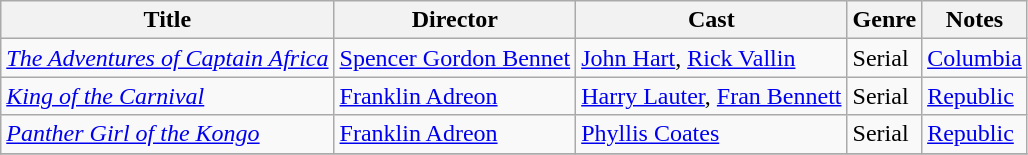<table class="wikitable sortable">
<tr>
<th>Title</th>
<th>Director</th>
<th>Cast</th>
<th>Genre</th>
<th>Notes</th>
</tr>
<tr>
<td><em><a href='#'>The Adventures of Captain Africa</a></em></td>
<td><a href='#'>Spencer Gordon Bennet</a></td>
<td><a href='#'>John Hart</a>, <a href='#'>Rick Vallin</a></td>
<td>Serial</td>
<td><a href='#'>Columbia</a></td>
</tr>
<tr>
<td><em><a href='#'>King of the Carnival</a></em></td>
<td><a href='#'>Franklin Adreon</a></td>
<td><a href='#'>Harry Lauter</a>, <a href='#'>Fran Bennett</a></td>
<td>Serial</td>
<td><a href='#'>Republic</a></td>
</tr>
<tr>
<td><em><a href='#'>Panther Girl of the Kongo</a></em></td>
<td><a href='#'>Franklin Adreon</a></td>
<td><a href='#'>Phyllis Coates</a></td>
<td>Serial</td>
<td><a href='#'>Republic</a></td>
</tr>
<tr>
</tr>
</table>
